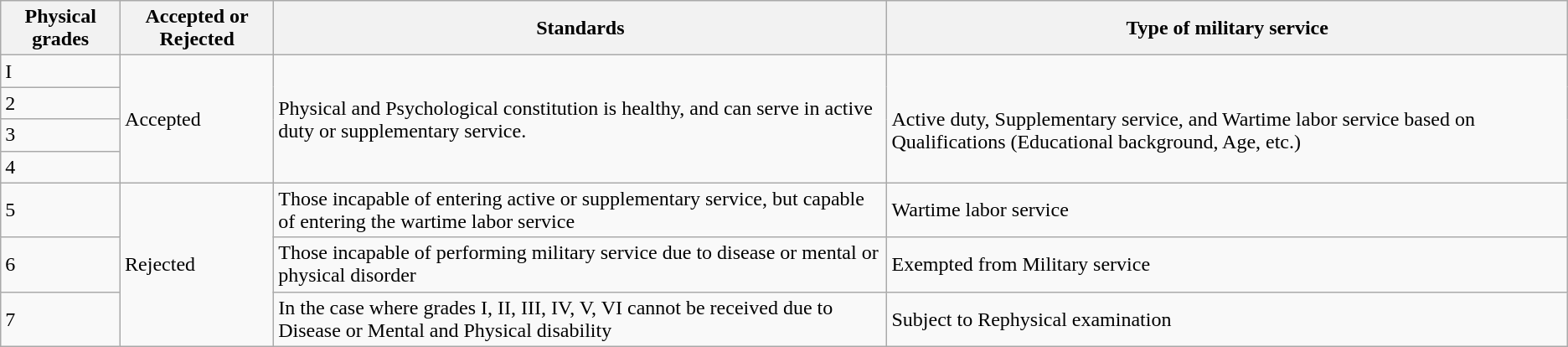<table class="wikitable">
<tr>
<th>Physical grades</th>
<th>Accepted or Rejected</th>
<th>Standards</th>
<th>Type of military service</th>
</tr>
<tr>
<td>I</td>
<td rowspan="4">Accepted</td>
<td rowspan="4">Physical and Psychological constitution is healthy, and can serve in active duty or supplementary service.</td>
<td rowspan="4"><br>Active duty, Supplementary service, and Wartime labor service based on Qualifications (Educational background, Age, etc.)</td>
</tr>
<tr>
<td>2</td>
</tr>
<tr>
<td>3</td>
</tr>
<tr>
<td>4</td>
</tr>
<tr>
<td>5</td>
<td rowspan="3">Rejected</td>
<td>Those incapable of entering active or supplementary service, but capable of entering the wartime labor service</td>
<td>Wartime labor service</td>
</tr>
<tr>
<td>6</td>
<td>Those incapable of performing military service due to disease or mental or physical disorder</td>
<td>Exempted from Military service</td>
</tr>
<tr>
<td>7</td>
<td>In the case where grades I, II, III, IV, V, VI cannot be received due to Disease or Mental and Physical disability</td>
<td>Subject to Rephysical examination</td>
</tr>
</table>
